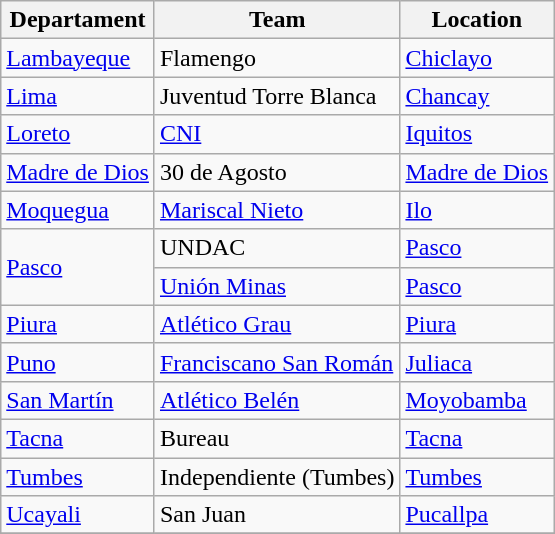<table class="wikitable">
<tr>
<th>Departament</th>
<th>Team</th>
<th>Location</th>
</tr>
<tr>
<td><a href='#'>Lambayeque</a></td>
<td>Flamengo</td>
<td><a href='#'>Chiclayo</a></td>
</tr>
<tr>
<td><a href='#'>Lima</a></td>
<td>Juventud Torre Blanca</td>
<td><a href='#'>Chancay</a></td>
</tr>
<tr>
<td><a href='#'>Loreto</a></td>
<td><a href='#'>CNI</a></td>
<td><a href='#'>Iquitos</a></td>
</tr>
<tr>
<td><a href='#'>Madre de Dios</a></td>
<td>30 de Agosto</td>
<td><a href='#'>Madre de Dios</a></td>
</tr>
<tr>
<td><a href='#'>Moquegua</a></td>
<td><a href='#'>Mariscal Nieto</a></td>
<td><a href='#'>Ilo</a></td>
</tr>
<tr>
<td rowspan="2"><a href='#'>Pasco</a></td>
<td>UNDAC</td>
<td><a href='#'>Pasco</a></td>
</tr>
<tr>
<td><a href='#'>Unión Minas</a></td>
<td><a href='#'>Pasco</a></td>
</tr>
<tr>
<td><a href='#'>Piura</a></td>
<td><a href='#'>Atlético Grau</a></td>
<td><a href='#'>Piura</a></td>
</tr>
<tr>
<td><a href='#'>Puno</a></td>
<td><a href='#'>Franciscano San Román</a></td>
<td><a href='#'>Juliaca</a></td>
</tr>
<tr>
<td><a href='#'>San Martín</a></td>
<td><a href='#'>Atlético Belén</a></td>
<td><a href='#'>Moyobamba</a></td>
</tr>
<tr>
<td><a href='#'>Tacna</a></td>
<td>Bureau</td>
<td><a href='#'>Tacna</a></td>
</tr>
<tr>
<td><a href='#'>Tumbes</a></td>
<td>Independiente (Tumbes)</td>
<td><a href='#'>Tumbes</a></td>
</tr>
<tr>
<td><a href='#'>Ucayali</a></td>
<td>San Juan</td>
<td><a href='#'>Pucallpa</a></td>
</tr>
<tr>
</tr>
</table>
